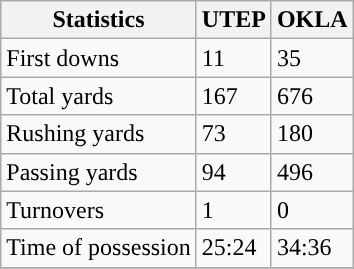<table class="wikitable">
<tr>
<th>Statistics</th>
<th>UTEP</th>
<th>OKLA</th>
</tr>
<tr>
<td>First downs</td>
<td>11</td>
<td>35</td>
</tr>
<tr>
<td>Total yards</td>
<td>167</td>
<td>676</td>
</tr>
<tr>
<td>Rushing yards</td>
<td>73</td>
<td>180</td>
</tr>
<tr>
<td>Passing yards</td>
<td>94</td>
<td>496</td>
</tr>
<tr>
<td>Turnovers</td>
<td>1</td>
<td>0</td>
</tr>
<tr>
<td>Time of possession</td>
<td>25:24</td>
<td>34:36</td>
</tr>
<tr>
</tr>
</table>
